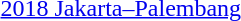<table>
<tr>
<td rowspan=2><a href='#'>2018 Jakarta–Palembang</a></td>
<td rowspan=2></td>
<td rowspan=2></td>
<td></td>
</tr>
<tr>
<td></td>
</tr>
</table>
